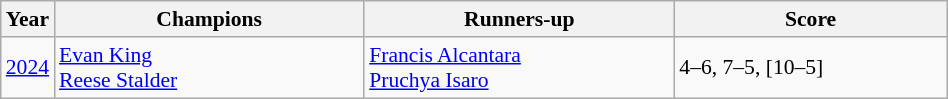<table class="wikitable" style="font-size:90%">
<tr>
<th>Year</th>
<th width="200">Champions</th>
<th width="200">Runners-up</th>
<th width="175">Score</th>
</tr>
<tr>
<td><a href='#'>2024</a></td>
<td> <a href='#'>Evan King</a><br> <a href='#'>Reese Stalder</a></td>
<td> <a href='#'>Francis Alcantara</a><br> <a href='#'>Pruchya Isaro</a></td>
<td>4–6, 7–5, [10–5]</td>
</tr>
</table>
